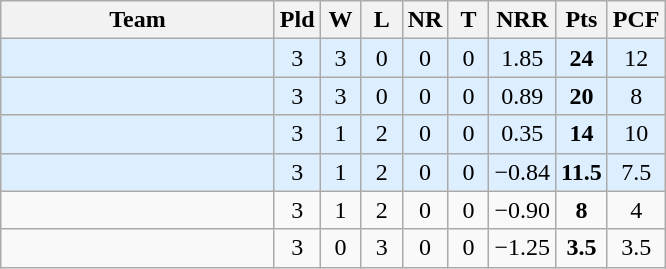<table class="wikitable" style="text-align:center">
<tr>
<th width=175>Team</th>
<th width=20 abbr="Played">Pld</th>
<th width=20 abbr="Won">W</th>
<th width=20 abbr="Lost">L</th>
<th width=20 abbr="No result">NR</th>
<th width=20 abbr="Tied">T</th>
<th width=20 abbr="Net run rate">NRR</th>
<th width=20 abbr="Points">Pts</th>
<th width=20 abbr="Points Carried Forward">PCF</th>
</tr>
<tr bgcolor="#ddeeff">
<td align="left"></td>
<td>3</td>
<td>3</td>
<td>0</td>
<td>0</td>
<td>0</td>
<td>1.85</td>
<td><strong>24</strong></td>
<td>12</td>
</tr>
<tr bgcolor="#ddeeff">
<td align="left"></td>
<td>3</td>
<td>3</td>
<td>0</td>
<td>0</td>
<td>0</td>
<td>0.89</td>
<td><strong>20</strong></td>
<td>8</td>
</tr>
<tr bgcolor="#ddeeff">
<td align="left"></td>
<td>3</td>
<td>1</td>
<td>2</td>
<td>0</td>
<td>0</td>
<td>0.35</td>
<td><strong>14</strong></td>
<td>10</td>
</tr>
<tr bgcolor="#ddeeff">
<td align="left"></td>
<td>3</td>
<td>1</td>
<td>2</td>
<td>0</td>
<td>0</td>
<td>−0.84</td>
<td><strong>11.5</strong></td>
<td>7.5</td>
</tr>
<tr>
<td align="left"></td>
<td>3</td>
<td>1</td>
<td>2</td>
<td>0</td>
<td>0</td>
<td>−0.90</td>
<td><strong>8</strong></td>
<td>4</td>
</tr>
<tr>
<td align="left"></td>
<td>3</td>
<td>0</td>
<td>3</td>
<td>0</td>
<td>0</td>
<td>−1.25</td>
<td><strong>3.5</strong></td>
<td>3.5</td>
</tr>
</table>
